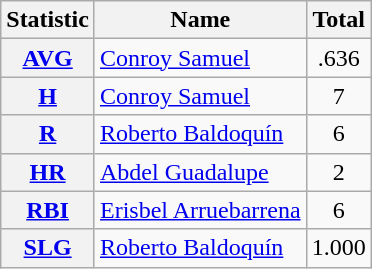<table class="wikitable">
<tr>
<th scope="col">Statistic</th>
<th scope="col">Name</th>
<th scope="col">Total</th>
</tr>
<tr>
<th scope="row" style="text-align:center;"><a href='#'>AVG</a></th>
<td> <a href='#'>Conroy Samuel</a></td>
<td align=center>.636</td>
</tr>
<tr>
<th scope="row" style="text-align:center;"><a href='#'>H</a></th>
<td> <a href='#'>Conroy Samuel</a></td>
<td align=center>7</td>
</tr>
<tr>
<th scope="row" style="text-align:center;"><a href='#'>R</a></th>
<td> <a href='#'>Roberto Baldoquín</a></td>
<td align=center>6</td>
</tr>
<tr>
<th scope="row" style="text-align:center;"><a href='#'>HR</a></th>
<td> <a href='#'>Abdel Guadalupe</a></td>
<td align=center>2</td>
</tr>
<tr>
<th scope="row" style="text-align:center;"><a href='#'>RBI</a></th>
<td> <a href='#'>Erisbel Arruebarrena</a></td>
<td align=center>6</td>
</tr>
<tr>
<th scope="row" style="text-align:center;"><a href='#'>SLG</a></th>
<td> <a href='#'>Roberto Baldoquín</a></td>
<td align=center>1.000</td>
</tr>
</table>
